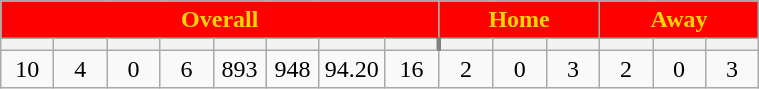<table class="wikitable">
<tr>
<th colspan=8 style="background:red; color:gold">Overall</th>
<th colspan=3 style="background:red; color:gold">Home</th>
<th colspan=5 style="background:red; color:gold">Away</th>
</tr>
<tr>
<th width=28></th>
<th width=28></th>
<th width=28></th>
<th width=28></th>
<th width=28></th>
<th width=28></th>
<th width=28></th>
<th style="width:28px; border-right:3px solid gray;"></th>
<th width=28></th>
<th width=28></th>
<th width=28></th>
<th width=28></th>
<th width=28></th>
<th width=28></th>
</tr>
<tr style="text-align: center">
<td>10</td>
<td>4</td>
<td>0</td>
<td>6</td>
<td>893</td>
<td>948</td>
<td>94.20</td>
<td>16</td>
<td>2</td>
<td>0</td>
<td>3</td>
<td>2</td>
<td>0</td>
<td>3</td>
</tr>
</table>
